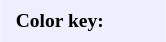<table style="font-size:small; background-color:#eef; margin:2em auto">
<tr>
<th scope="row" style="padding:0.7ex 1.4ex">Color key:</th>
<td style="padding:0.7ex 1.4ex 0.7ex 0"></td>
<td style="padding:0.7ex 1.4ex 0.7ex 0"></td>
<td style="padding:0.7ex 1.4ex 0.7ex 0"></td>
</tr>
</table>
